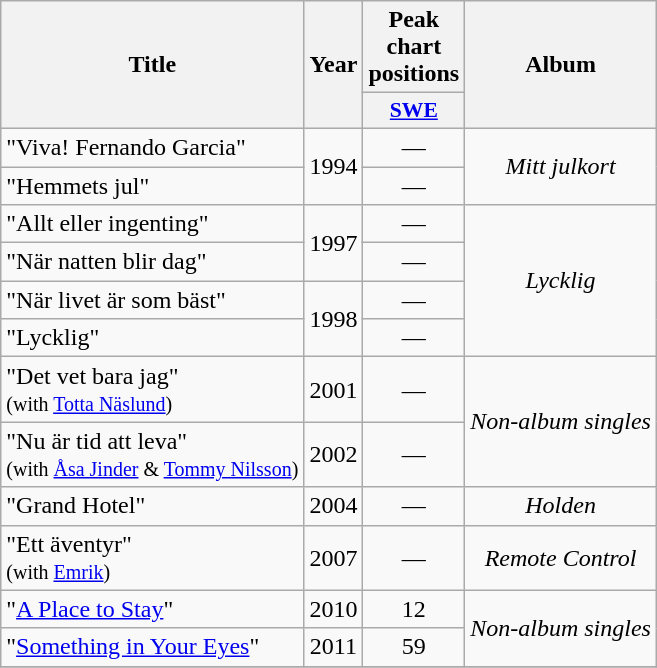<table class="wikitable">
<tr>
<th align="center" rowspan="2">Title</th>
<th align="center" rowspan="2">Year</th>
<th align="center" colspan="1">Peak chart positions</th>
<th align="center" rowspan="2">Album</th>
</tr>
<tr>
<th scope="col" style="width:3em;font-size:90%;"><a href='#'>SWE</a><br></th>
</tr>
<tr>
<td>"Viva! Fernando Garcia"</td>
<td style="text-align:center;" rowspan="2">1994</td>
<td style="text-align:center;">—</td>
<td style="text-align:center;" rowspan="2"><em>Mitt julkort</em></td>
</tr>
<tr>
<td>"Hemmets jul"</td>
<td style="text-align:center;">—</td>
</tr>
<tr>
<td>"Allt eller ingenting"</td>
<td style="text-align:center;" rowspan="2">1997</td>
<td style="text-align:center;">—</td>
<td style="text-align:center;" rowspan="4"><em>Lycklig</em></td>
</tr>
<tr>
<td>"När natten blir dag"</td>
<td style="text-align:center;">—</td>
</tr>
<tr>
<td>"När livet är som bäst"</td>
<td style="text-align:center;" rowspan="2">1998</td>
<td style="text-align:center;">—</td>
</tr>
<tr>
<td>"Lycklig"</td>
<td style="text-align:center;">—</td>
</tr>
<tr>
<td>"Det vet bara jag" <br><small>(with <a href='#'>Totta Näslund</a>)</small></td>
<td style="text-align:center;">2001</td>
<td style="text-align:center;">—</td>
<td style="text-align:center;" rowspan="2"><em>Non-album singles</em></td>
</tr>
<tr>
<td>"Nu är tid att leva" <br><small>(with <a href='#'>Åsa Jinder</a> & <a href='#'>Tommy Nilsson</a>)</small></td>
<td style="text-align:center;">2002</td>
<td style="text-align:center;">—</td>
</tr>
<tr>
<td>"Grand Hotel"</td>
<td style="text-align:center;">2004</td>
<td style="text-align:center;">—</td>
<td style="text-align:center;"><em>Holden</em></td>
</tr>
<tr>
<td>"Ett äventyr" <br><small>(with <a href='#'>Emrik</a>)</small></td>
<td style="text-align:center;">2007</td>
<td style="text-align:center;">—</td>
<td style="text-align:center;"><em>Remote Control</em></td>
</tr>
<tr>
<td>"<a href='#'>A Place to Stay</a>"</td>
<td style="text-align:center;">2010</td>
<td style="text-align:center;">12</td>
<td style="text-align:center;" rowspan="2"><em>Non-album singles</em></td>
</tr>
<tr>
<td>"<a href='#'>Something in Your Eyes</a>"</td>
<td style="text-align:center;">2011</td>
<td style="text-align:center;">59</td>
</tr>
<tr>
</tr>
</table>
